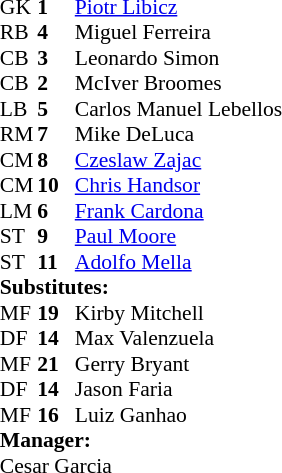<table cellspacing="0" cellpadding="0" style="font-size:90%; margin:auto;">
<tr>
<th width=25></th>
<th width=25></th>
</tr>
<tr>
<td>GK</td>
<td><strong>1</strong></td>
<td> <a href='#'>Piotr Libicz</a></td>
<td></td>
<td></td>
</tr>
<tr>
<td>RB</td>
<td><strong>4</strong></td>
<td>Miguel Ferreira</td>
</tr>
<tr>
<td>CB</td>
<td><strong>3</strong></td>
<td>Leonardo Simon</td>
</tr>
<tr>
<td>CB</td>
<td><strong>2</strong></td>
<td>McIver Broomes</td>
</tr>
<tr>
<td>LB</td>
<td><strong>5</strong></td>
<td>Carlos Manuel Lebellos</td>
<td></td>
<td></td>
</tr>
<tr>
<td>RM</td>
<td><strong>7</strong></td>
<td>Mike DeLuca</td>
<td></td>
<td></td>
</tr>
<tr>
<td>CM</td>
<td><strong>8</strong></td>
<td> <a href='#'>Czeslaw Zajac</a></td>
<td></td>
<td></td>
</tr>
<tr>
<td>CM</td>
<td><strong>10</strong></td>
<td> <a href='#'>Chris Handsor</a></td>
<td></td>
<td></td>
</tr>
<tr>
<td>LM</td>
<td><strong>6</strong></td>
<td> <a href='#'>Frank Cardona</a></td>
<td></td>
<td></td>
</tr>
<tr>
<td>ST</td>
<td><strong>9</strong></td>
<td> <a href='#'>Paul Moore</a></td>
<td></td>
<td></td>
</tr>
<tr>
<td>ST</td>
<td><strong>11</strong></td>
<td> <a href='#'>Adolfo Mella</a></td>
<td></td>
<td></td>
</tr>
<tr>
<td colspan=3><strong>Substitutes:</strong></td>
</tr>
<tr>
<td>MF</td>
<td><strong>19</strong></td>
<td> Kirby Mitchell</td>
<td></td>
<td></td>
</tr>
<tr>
<td>DF</td>
<td><strong>14</strong></td>
<td>Max Valenzuela</td>
<td></td>
<td></td>
</tr>
<tr>
<td>MF</td>
<td><strong>21</strong></td>
<td>Gerry Bryant</td>
<td></td>
<td></td>
</tr>
<tr>
<td>DF</td>
<td><strong>14</strong></td>
<td> Jason Faria</td>
<td></td>
<td></td>
</tr>
<tr>
<td>MF</td>
<td><strong>16</strong></td>
<td>Luiz Ganhao</td>
<td></td>
<td></td>
</tr>
<tr>
<td colspan=3><strong>Manager:</strong></td>
</tr>
<tr>
<td colspan=4>Cesar Garcia</td>
</tr>
</table>
